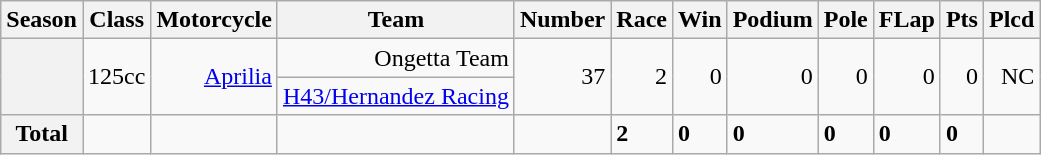<table class="wikitable">
<tr>
<th>Season</th>
<th>Class</th>
<th>Motorcycle</th>
<th>Team</th>
<th>Number</th>
<th>Race</th>
<th>Win</th>
<th>Podium</th>
<th>Pole</th>
<th>FLap</th>
<th>Pts</th>
<th>Plcd</th>
</tr>
<tr align="right">
<th rowspan=2></th>
<td rowspan=2>125cc</td>
<td rowspan=2><a href='#'>Aprilia</a></td>
<td>Ongetta Team</td>
<td rowspan=2>37</td>
<td rowspan=2>2</td>
<td rowspan=2>0</td>
<td rowspan=2>0</td>
<td rowspan=2>0</td>
<td rowspan=2>0</td>
<td rowspan=2>0</td>
<td rowspan=2>NC</td>
</tr>
<tr align="right">
<td><a href='#'>H43/Hernandez Racing</a></td>
</tr>
<tr align"right">
<th>Total</th>
<td></td>
<td></td>
<td></td>
<td></td>
<td><strong>2</strong></td>
<td><strong>0</strong></td>
<td><strong>0</strong></td>
<td><strong>0</strong></td>
<td><strong>0</strong></td>
<td><strong>0</strong></td>
<td></td>
</tr>
</table>
